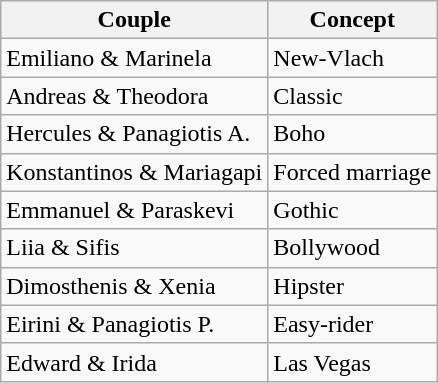<table class="wikitable">
<tr>
<th>Couple</th>
<th>Concept</th>
</tr>
<tr>
<td>Emiliano & Marinela</td>
<td>New-Vlach</td>
</tr>
<tr>
<td>Andreas & Theodora</td>
<td>Classic</td>
</tr>
<tr>
<td>Hercules & Panagiotis A.</td>
<td>Boho</td>
</tr>
<tr>
<td>Konstantinos & Mariagapi</td>
<td>Forced marriage</td>
</tr>
<tr>
<td>Emmanuel & Paraskevi</td>
<td>Gothic</td>
</tr>
<tr>
<td>Liia & Sifis</td>
<td>Bollywood</td>
</tr>
<tr>
<td>Dimosthenis & Xenia</td>
<td>Hipster</td>
</tr>
<tr>
<td>Eirini & Panagiotis P.</td>
<td>Easy-rider</td>
</tr>
<tr>
<td>Edward & Irida</td>
<td>Las Vegas</td>
</tr>
</table>
